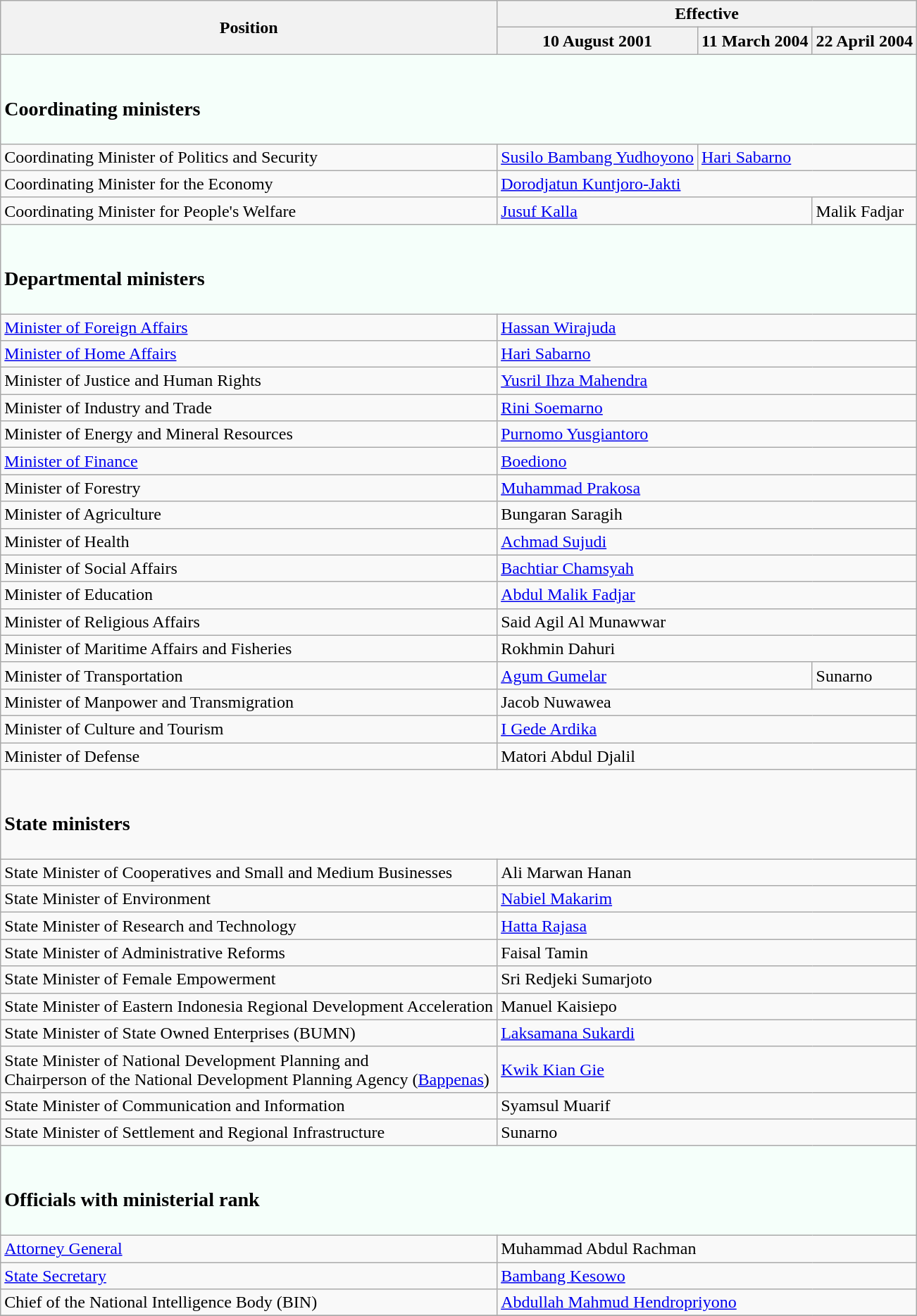<table class="wikitable">
<tr>
<th rowspan=2>Position</th>
<th colspan=3>Effective</th>
</tr>
<tr>
<th>10 August 2001</th>
<th>11 March 2004</th>
<th>22 April 2004</th>
</tr>
<tr bgcolor=MintCream>
<td colspan=4><br><h3>Coordinating ministers</h3></td>
</tr>
<tr>
<td>Coordinating Minister of Politics and Security</td>
<td><a href='#'>Susilo Bambang Yudhoyono</a></td>
<td colspan=2><a href='#'>Hari Sabarno</a></td>
</tr>
<tr>
<td>Coordinating Minister for the Economy</td>
<td colspan=3><a href='#'>Dorodjatun Kuntjoro-Jakti</a></td>
</tr>
<tr>
<td>Coordinating Minister for People's Welfare</td>
<td colspan=2><a href='#'>Jusuf Kalla</a></td>
<td>Malik Fadjar</td>
</tr>
<tr bgcolor=MintCream>
<td colspan=4><br><h3>Departmental ministers</h3></td>
</tr>
<tr>
<td><a href='#'>Minister of Foreign Affairs</a></td>
<td colspan=3><a href='#'>Hassan Wirajuda</a></td>
</tr>
<tr>
<td><a href='#'>Minister of Home Affairs</a></td>
<td colspan=3><a href='#'>Hari Sabarno</a></td>
</tr>
<tr>
<td>Minister of Justice and Human Rights</td>
<td colspan=3><a href='#'>Yusril Ihza Mahendra</a></td>
</tr>
<tr>
<td>Minister of Industry and Trade</td>
<td colspan=3><a href='#'>Rini Soemarno</a></td>
</tr>
<tr>
<td>Minister of Energy and Mineral Resources</td>
<td colspan=3><a href='#'>Purnomo Yusgiantoro</a></td>
</tr>
<tr>
<td><a href='#'>Minister of Finance</a></td>
<td colspan=3><a href='#'>Boediono</a></td>
</tr>
<tr>
<td>Minister of Forestry</td>
<td colspan=3><a href='#'>Muhammad Prakosa</a></td>
</tr>
<tr>
<td>Minister of Agriculture</td>
<td colspan=3>Bungaran Saragih</td>
</tr>
<tr>
<td>Minister of Health</td>
<td colspan=3><a href='#'>Achmad Sujudi</a></td>
</tr>
<tr>
<td>Minister of Social Affairs</td>
<td colspan=3><a href='#'>Bachtiar Chamsyah</a></td>
</tr>
<tr>
<td>Minister of Education</td>
<td colspan=3><a href='#'>Abdul Malik Fadjar</a></td>
</tr>
<tr>
<td>Minister of Religious Affairs</td>
<td colspan=3>Said Agil Al Munawwar</td>
</tr>
<tr>
<td>Minister of Maritime Affairs and Fisheries</td>
<td colspan=3>Rokhmin Dahuri</td>
</tr>
<tr>
<td>Minister of Transportation</td>
<td colspan=2><a href='#'>Agum Gumelar</a></td>
<td>Sunarno</td>
</tr>
<tr>
<td>Minister of Manpower and Transmigration</td>
<td colspan=3>Jacob Nuwawea</td>
</tr>
<tr>
<td>Minister of Culture and Tourism</td>
<td colspan=3><a href='#'>I Gede Ardika</a></td>
</tr>
<tr>
<td>Minister of Defense</td>
<td colspan=3>Matori Abdul Djalil</td>
</tr>
<tr>
<td colspan=4><br><h3>State ministers</h3></td>
</tr>
<tr>
<td>State Minister of Cooperatives and Small and Medium Businesses</td>
<td colspan=3>Ali Marwan Hanan</td>
</tr>
<tr>
<td State Minister of Environment (Indonesia)>State Minister of Environment</td>
<td colspan=3><a href='#'>Nabiel Makarim</a></td>
</tr>
<tr>
<td>State Minister of Research and Technology</td>
<td colspan=3><a href='#'>Hatta Rajasa</a></td>
</tr>
<tr>
<td>State Minister of Administrative Reforms</td>
<td colspan=3>Faisal Tamin</td>
</tr>
<tr>
<td>State Minister of Female Empowerment</td>
<td colspan=3>Sri Redjeki Sumarjoto</td>
</tr>
<tr>
<td>State Minister of Eastern Indonesia Regional Development Acceleration</td>
<td colspan=3>Manuel Kaisiepo</td>
</tr>
<tr>
<td>State Minister of State Owned Enterprises (BUMN)</td>
<td colspan=3><a href='#'>Laksamana Sukardi</a></td>
</tr>
<tr>
<td>State Minister of National Development Planning and <br>Chairperson of the National Development Planning Agency (<a href='#'>Bappenas</a>)</td>
<td colspan=3><a href='#'>Kwik Kian Gie</a></td>
</tr>
<tr>
<td>State Minister of Communication and Information</td>
<td colspan=3>Syamsul Muarif</td>
</tr>
<tr>
<td>State Minister of Settlement and Regional Infrastructure</td>
<td colspan=3>Sunarno</td>
</tr>
<tr bgcolor=MintCream>
<td colspan=4><br><h3>Officials with ministerial rank</h3></td>
</tr>
<tr>
<td><a href='#'>Attorney General</a></td>
<td colspan=3>Muhammad Abdul Rachman</td>
</tr>
<tr>
<td><a href='#'>State Secretary</a></td>
<td colspan=3><a href='#'>Bambang Kesowo</a></td>
</tr>
<tr>
<td>Chief of the National Intelligence Body (BIN)</td>
<td colspan=3><a href='#'>Abdullah Mahmud Hendropriyono</a></td>
</tr>
<tr>
</tr>
</table>
